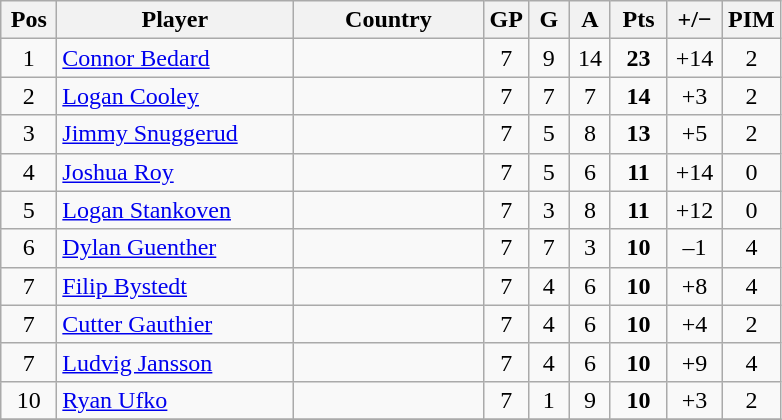<table class="wikitable sortable" style="text-align: center;">
<tr>
<th width=30>Pos</th>
<th width=150>Player</th>
<th width=120>Country</th>
<th width=20>GP</th>
<th width=20>G</th>
<th width=20>A</th>
<th width=30>Pts</th>
<th width=30>+/−</th>
<th width=30>PIM</th>
</tr>
<tr>
<td>1</td>
<td align=left><a href='#'>Connor Bedard</a></td>
<td align=left></td>
<td>7</td>
<td>9</td>
<td>14</td>
<td><strong>23</strong></td>
<td>+14</td>
<td>2</td>
</tr>
<tr>
<td>2</td>
<td align=left><a href='#'>Logan Cooley</a></td>
<td align="left"></td>
<td>7</td>
<td>7</td>
<td>7</td>
<td><strong>14</strong></td>
<td>+3</td>
<td>2</td>
</tr>
<tr>
<td>3</td>
<td align=left><a href='#'>Jimmy Snuggerud</a></td>
<td align="left"></td>
<td>7</td>
<td>5</td>
<td>8</td>
<td><strong>13</strong></td>
<td>+5</td>
<td>2</td>
</tr>
<tr>
<td>4</td>
<td align=left><a href='#'>Joshua Roy</a></td>
<td align="left"></td>
<td>7</td>
<td>5</td>
<td>6</td>
<td><strong>11</strong></td>
<td>+14</td>
<td>0</td>
</tr>
<tr>
<td>5</td>
<td align=left><a href='#'>Logan Stankoven</a></td>
<td align=left></td>
<td>7</td>
<td>3</td>
<td>8</td>
<td><strong>11</strong></td>
<td>+12</td>
<td>0</td>
</tr>
<tr>
<td>6</td>
<td align=left><a href='#'>Dylan Guenther</a></td>
<td align="left"></td>
<td>7</td>
<td>7</td>
<td>3</td>
<td><strong>10</strong></td>
<td>–1</td>
<td>4</td>
</tr>
<tr>
<td>7</td>
<td align=left><a href='#'>Filip Bystedt</a></td>
<td align="left"></td>
<td>7</td>
<td>4</td>
<td>6</td>
<td><strong>10</strong></td>
<td>+8</td>
<td>4</td>
</tr>
<tr>
<td>7</td>
<td align=left><a href='#'>Cutter Gauthier</a></td>
<td align="left"></td>
<td>7</td>
<td>4</td>
<td>6</td>
<td><strong>10</strong></td>
<td>+4</td>
<td>2</td>
</tr>
<tr>
<td>7</td>
<td align=left><a href='#'>Ludvig Jansson</a></td>
<td align="left"></td>
<td>7</td>
<td>4</td>
<td>6</td>
<td><strong>10</strong></td>
<td>+9</td>
<td>4</td>
</tr>
<tr>
<td>10</td>
<td align=left><a href='#'>Ryan Ufko</a></td>
<td align="left"></td>
<td>7</td>
<td>1</td>
<td>9</td>
<td><strong>10</strong></td>
<td>+3</td>
<td>2</td>
</tr>
<tr>
</tr>
</table>
